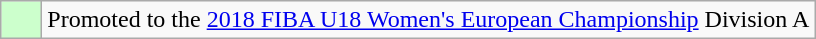<table class="wikitable">
<tr>
<td width=20px bgcolor="#ccffcc"></td>
<td>Promoted to the <a href='#'>2018 FIBA U18 Women's European Championship</a> Division A</td>
</tr>
</table>
